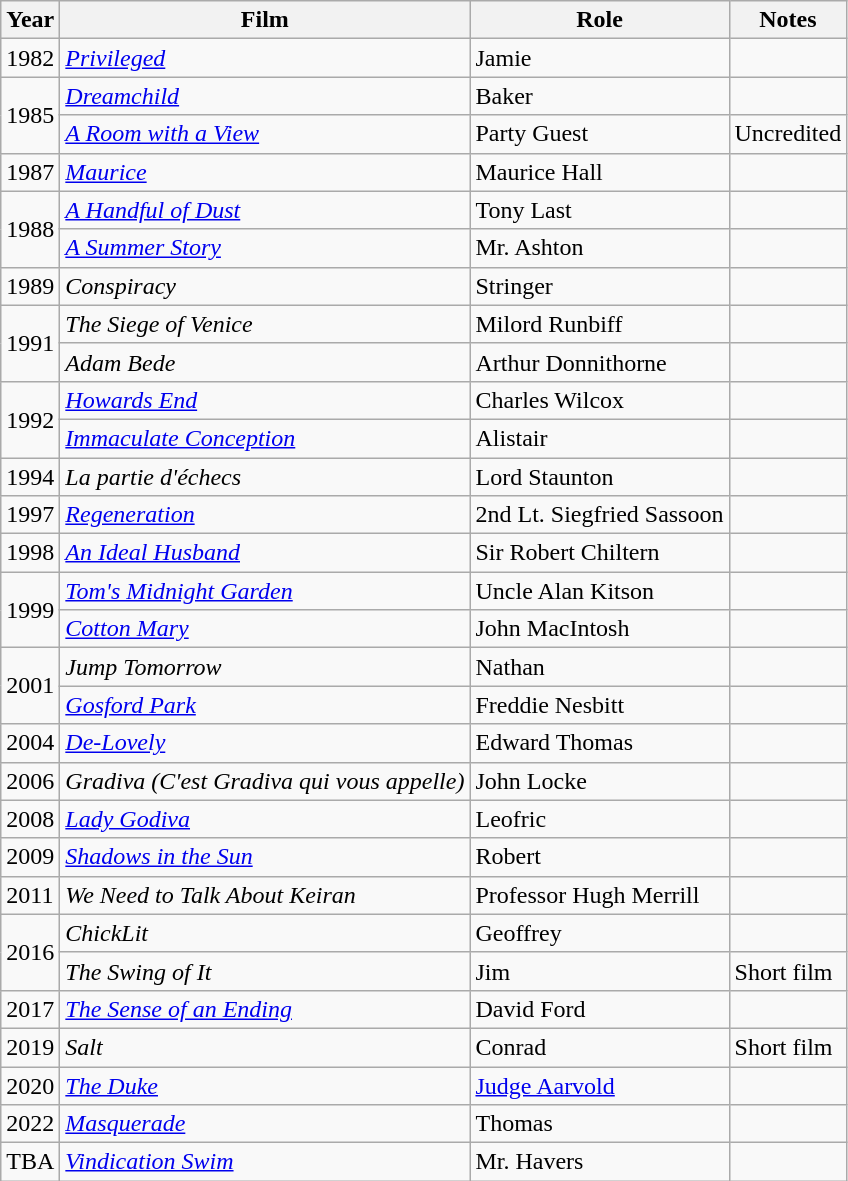<table class="wikitable">
<tr>
<th>Year</th>
<th>Film</th>
<th>Role</th>
<th>Notes</th>
</tr>
<tr>
<td rowspan="1">1982</td>
<td><em><a href='#'>Privileged</a></em></td>
<td>Jamie</td>
<td></td>
</tr>
<tr>
<td rowspan="2">1985</td>
<td><em><a href='#'>Dreamchild</a></em></td>
<td>Baker</td>
<td></td>
</tr>
<tr>
<td><em><a href='#'>A Room with a View</a></em></td>
<td>Party Guest</td>
<td>Uncredited</td>
</tr>
<tr>
<td>1987</td>
<td><em><a href='#'>Maurice</a></em></td>
<td>Maurice Hall</td>
<td></td>
</tr>
<tr>
<td rowspan="2">1988</td>
<td><em><a href='#'>A Handful of Dust</a></em></td>
<td>Tony Last</td>
<td></td>
</tr>
<tr>
<td><em><a href='#'>A Summer Story</a></em></td>
<td>Mr. Ashton</td>
<td></td>
</tr>
<tr>
<td>1989</td>
<td><em>Conspiracy</em></td>
<td>Stringer</td>
<td></td>
</tr>
<tr>
<td rowspan="2">1991</td>
<td><em>The Siege of Venice</em></td>
<td>Milord Runbiff</td>
<td></td>
</tr>
<tr>
<td><em>Adam Bede</em></td>
<td>Arthur Donnithorne</td>
<td></td>
</tr>
<tr>
<td rowspan="2">1992</td>
<td><em><a href='#'>Howards End</a></em></td>
<td>Charles Wilcox</td>
<td></td>
</tr>
<tr>
<td><em><a href='#'>Immaculate Conception</a></em></td>
<td>Alistair</td>
<td></td>
</tr>
<tr>
<td>1994</td>
<td><em>La partie d'échecs</em></td>
<td>Lord Staunton</td>
<td></td>
</tr>
<tr>
<td>1997</td>
<td><em><a href='#'>Regeneration</a></em></td>
<td>2nd Lt. Siegfried Sassoon</td>
<td></td>
</tr>
<tr>
<td rowspan="1">1998</td>
<td><em><a href='#'>An Ideal Husband</a></em></td>
<td>Sir Robert Chiltern</td>
<td></td>
</tr>
<tr>
<td rowspan="2">1999</td>
<td><em><a href='#'>Tom's Midnight Garden</a></em></td>
<td>Uncle Alan Kitson</td>
<td></td>
</tr>
<tr>
<td><em><a href='#'>Cotton Mary</a></em></td>
<td>John MacIntosh</td>
<td></td>
</tr>
<tr>
<td rowspan="2">2001</td>
<td><em>Jump Tomorrow</em></td>
<td>Nathan</td>
<td></td>
</tr>
<tr>
<td><em><a href='#'>Gosford Park</a></em></td>
<td>Freddie Nesbitt</td>
<td></td>
</tr>
<tr>
<td>2004</td>
<td><em><a href='#'>De-Lovely</a></em></td>
<td>Edward Thomas</td>
<td></td>
</tr>
<tr>
<td>2006</td>
<td><em>Gradiva (C'est Gradiva qui vous appelle)</em></td>
<td>John Locke</td>
<td></td>
</tr>
<tr>
<td>2008</td>
<td><em><a href='#'>Lady Godiva</a></em></td>
<td>Leofric</td>
<td></td>
</tr>
<tr>
<td>2009</td>
<td><em><a href='#'>Shadows in the Sun</a></em></td>
<td>Robert</td>
<td></td>
</tr>
<tr>
<td>2011</td>
<td><em>We Need to Talk About Keiran</em></td>
<td>Professor Hugh Merrill</td>
<td></td>
</tr>
<tr>
<td rowspan="2">2016</td>
<td><em>ChickLit</em></td>
<td>Geoffrey</td>
<td></td>
</tr>
<tr>
<td><em>The Swing of It</em></td>
<td>Jim</td>
<td>Short film</td>
</tr>
<tr>
<td>2017</td>
<td><em><a href='#'>The Sense of an Ending</a></em></td>
<td>David Ford</td>
<td></td>
</tr>
<tr>
<td>2019</td>
<td><em>Salt</em></td>
<td>Conrad</td>
<td>Short film</td>
</tr>
<tr>
<td>2020</td>
<td><em><a href='#'>The Duke</a></em></td>
<td><a href='#'>Judge Aarvold</a></td>
<td></td>
</tr>
<tr>
<td>2022</td>
<td><em><a href='#'>Masquerade</a></em></td>
<td>Thomas</td>
<td></td>
</tr>
<tr>
<td>TBA</td>
<td><em><a href='#'>Vindication Swim</a></em></td>
<td>Mr. Havers</td>
<td></td>
</tr>
</table>
